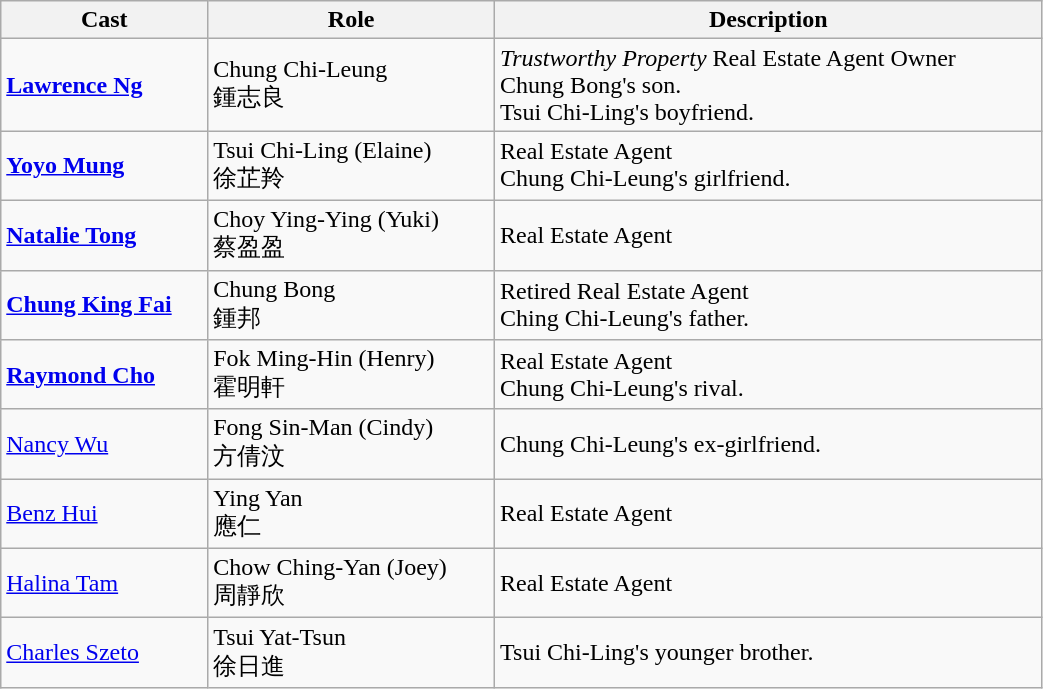<table class="wikitable" width="55%">
<tr>
<th>Cast</th>
<th>Role</th>
<th>Description</th>
</tr>
<tr>
<td><strong><a href='#'>Lawrence Ng</a></strong></td>
<td>Chung Chi-Leung <br> 鍾志良</td>
<td><em>Trustworthy Property</em> Real Estate Agent Owner <br> Chung Bong's son. <br> Tsui Chi-Ling's boyfriend.</td>
</tr>
<tr>
<td><strong><a href='#'>Yoyo Mung</a></strong></td>
<td>Tsui Chi-Ling (Elaine) <br> 徐芷羚</td>
<td>Real Estate Agent <br> Chung Chi-Leung's girlfriend.</td>
</tr>
<tr>
<td><strong><a href='#'>Natalie Tong</a></strong></td>
<td>Choy Ying-Ying (Yuki) <br> 蔡盈盈</td>
<td>Real Estate Agent</td>
</tr>
<tr>
<td><strong><a href='#'>Chung King Fai</a></strong></td>
<td>Chung Bong <br> 鍾邦</td>
<td>Retired Real Estate Agent <br> Ching Chi-Leung's father.</td>
</tr>
<tr>
<td><strong><a href='#'>Raymond Cho</a></strong></td>
<td>Fok Ming-Hin (Henry) <br> 霍明軒</td>
<td>Real Estate Agent <br> Chung Chi-Leung's rival.</td>
</tr>
<tr>
<td><a href='#'>Nancy Wu</a></td>
<td>Fong Sin-Man (Cindy) <br> 方倩汶</td>
<td>Chung Chi-Leung's ex-girlfriend.</td>
</tr>
<tr>
<td><a href='#'>Benz Hui</a></td>
<td>Ying Yan <br> 應仁</td>
<td>Real Estate Agent</td>
</tr>
<tr>
<td><a href='#'>Halina Tam</a></td>
<td>Chow Ching-Yan (Joey) <br> 周靜欣</td>
<td>Real Estate Agent</td>
</tr>
<tr>
<td><a href='#'>Charles Szeto</a></td>
<td>Tsui Yat-Tsun <br> 徐日進</td>
<td>Tsui Chi-Ling's younger brother.</td>
</tr>
</table>
